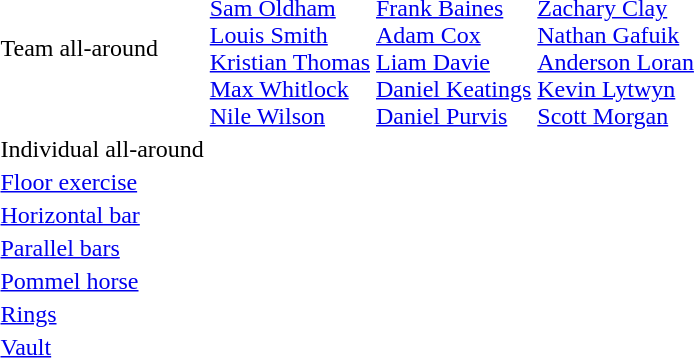<table>
<tr>
<td>Team all-around<br></td>
<td><br><a href='#'>Sam Oldham</a><br><a href='#'>Louis Smith</a><br><a href='#'>Kristian Thomas</a><br><a href='#'>Max Whitlock</a><br><a href='#'>Nile Wilson</a></td>
<td><br><a href='#'>Frank Baines</a><br><a href='#'>Adam Cox</a><br><a href='#'>Liam Davie</a><br><a href='#'>Daniel Keatings</a><br><a href='#'>Daniel Purvis</a></td>
<td><br><a href='#'>Zachary Clay</a><br><a href='#'>Nathan Gafuik</a><br><a href='#'>Anderson Loran</a><br><a href='#'>Kevin Lytwyn</a><br><a href='#'>Scott Morgan</a></td>
</tr>
<tr>
<td>Individual all-around<br></td>
<td></td>
<td></td>
<td></td>
</tr>
<tr>
<td><a href='#'>Floor exercise</a> <br></td>
<td></td>
<td></td>
<td></td>
</tr>
<tr>
<td><a href='#'>Horizontal bar</a><br></td>
<td></td>
<td></td>
<td></td>
</tr>
<tr>
<td><a href='#'>Parallel bars</a><br></td>
<td></td>
<td></td>
<td></td>
</tr>
<tr>
<td><a href='#'>Pommel horse</a><br></td>
<td></td>
<td></td>
<td></td>
</tr>
<tr>
<td><a href='#'>Rings</a><br></td>
<td></td>
<td></td>
<td></td>
</tr>
<tr>
<td><a href='#'>Vault</a><br></td>
<td></td>
<td></td>
<td></td>
</tr>
</table>
